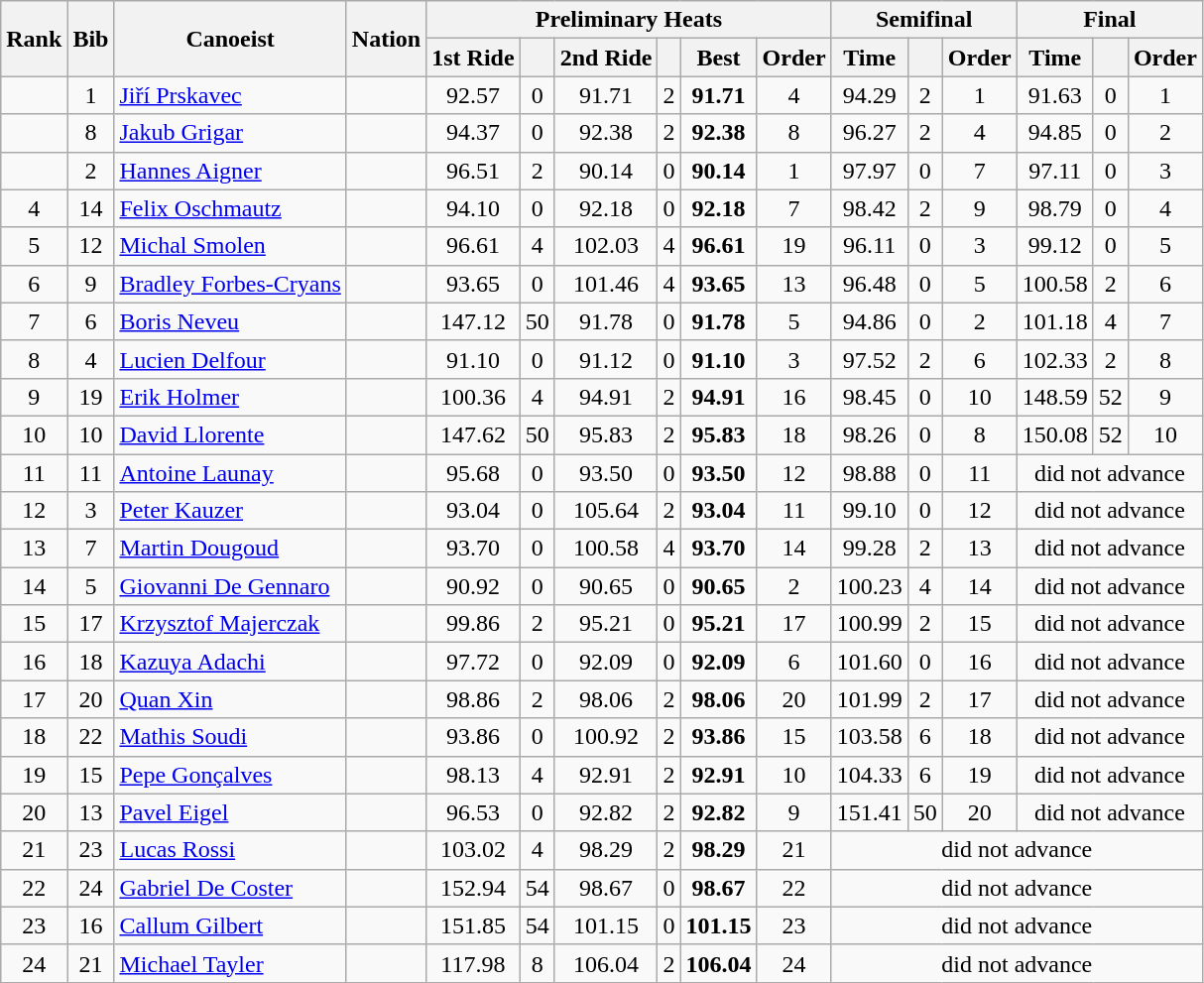<table class="wikitable sortable" style="text-align:center">
<tr>
<th rowspan=2>Rank</th>
<th rowspan=2>Bib</th>
<th rowspan=2>Canoeist</th>
<th rowspan=2>Nation</th>
<th colspan=6>Preliminary Heats</th>
<th colspan=3>Semifinal</th>
<th colspan=3>Final</th>
</tr>
<tr>
<th>1st Ride</th>
<th></th>
<th>2nd Ride</th>
<th></th>
<th>Best</th>
<th>Order</th>
<th>Time</th>
<th></th>
<th>Order</th>
<th>Time</th>
<th></th>
<th>Order</th>
</tr>
<tr>
<td></td>
<td>1</td>
<td align=left><a href='#'>Jiří Prskavec</a></td>
<td align=left></td>
<td>92.57</td>
<td>0</td>
<td>91.71</td>
<td>2</td>
<td><strong>91.71</strong></td>
<td>4</td>
<td>94.29</td>
<td>2</td>
<td>1</td>
<td>91.63</td>
<td>0</td>
<td>1</td>
</tr>
<tr>
<td></td>
<td>8</td>
<td align=left><a href='#'>Jakub Grigar</a></td>
<td align=left></td>
<td>94.37</td>
<td>0</td>
<td>92.38</td>
<td>2</td>
<td><strong>92.38</strong></td>
<td>8</td>
<td>96.27</td>
<td>2</td>
<td>4</td>
<td>94.85</td>
<td>0</td>
<td>2</td>
</tr>
<tr>
<td></td>
<td>2</td>
<td align=left><a href='#'>Hannes Aigner</a></td>
<td align=left></td>
<td>96.51</td>
<td>2</td>
<td>90.14</td>
<td>0</td>
<td><strong>90.14</strong></td>
<td>1</td>
<td>97.97</td>
<td>0</td>
<td>7</td>
<td>97.11</td>
<td>0</td>
<td>3</td>
</tr>
<tr>
<td>4</td>
<td>14</td>
<td align=left><a href='#'>Felix Oschmautz</a></td>
<td align=left></td>
<td>94.10</td>
<td>0</td>
<td>92.18</td>
<td>0</td>
<td><strong>92.18</strong></td>
<td>7</td>
<td>98.42</td>
<td>2</td>
<td>9</td>
<td>98.79</td>
<td>0</td>
<td>4</td>
</tr>
<tr>
<td>5</td>
<td>12</td>
<td align=left><a href='#'>Michal Smolen</a></td>
<td align=left></td>
<td>96.61</td>
<td>4</td>
<td>102.03</td>
<td>4</td>
<td><strong>96.61</strong></td>
<td>19</td>
<td>96.11</td>
<td>0</td>
<td>3</td>
<td>99.12</td>
<td>0</td>
<td>5</td>
</tr>
<tr>
<td>6</td>
<td>9</td>
<td align=left><a href='#'>Bradley Forbes-Cryans</a></td>
<td align=left></td>
<td>93.65</td>
<td>0</td>
<td>101.46</td>
<td>4</td>
<td><strong>93.65</strong></td>
<td>13</td>
<td>96.48</td>
<td>0</td>
<td>5</td>
<td>100.58</td>
<td>2</td>
<td>6</td>
</tr>
<tr>
<td>7</td>
<td>6</td>
<td align=left><a href='#'>Boris Neveu</a></td>
<td align=left></td>
<td>147.12</td>
<td>50</td>
<td>91.78</td>
<td>0</td>
<td><strong>91.78</strong></td>
<td>5</td>
<td>94.86</td>
<td>0</td>
<td>2</td>
<td>101.18</td>
<td>4</td>
<td>7</td>
</tr>
<tr>
<td>8</td>
<td>4</td>
<td align=left><a href='#'>Lucien Delfour</a></td>
<td align=left></td>
<td>91.10</td>
<td>0</td>
<td>91.12</td>
<td>0</td>
<td><strong>91.10</strong></td>
<td>3</td>
<td>97.52</td>
<td>2</td>
<td>6</td>
<td>102.33</td>
<td>2</td>
<td>8</td>
</tr>
<tr>
<td>9</td>
<td>19</td>
<td align=left><a href='#'>Erik Holmer</a></td>
<td align=left></td>
<td>100.36</td>
<td>4</td>
<td>94.91</td>
<td>2</td>
<td><strong>94.91</strong></td>
<td>16</td>
<td>98.45</td>
<td>0</td>
<td>10</td>
<td>148.59</td>
<td>52</td>
<td>9</td>
</tr>
<tr>
<td>10</td>
<td>10</td>
<td align=left><a href='#'>David Llorente</a></td>
<td align=left></td>
<td>147.62</td>
<td>50</td>
<td>95.83</td>
<td>2</td>
<td><strong>95.83</strong></td>
<td>18</td>
<td>98.26</td>
<td>0</td>
<td>8</td>
<td>150.08</td>
<td>52</td>
<td>10</td>
</tr>
<tr>
<td>11</td>
<td>11</td>
<td align=left><a href='#'>Antoine Launay</a></td>
<td align=left></td>
<td>95.68</td>
<td>0</td>
<td>93.50</td>
<td>0</td>
<td><strong>93.50</strong></td>
<td>12</td>
<td>98.88</td>
<td>0</td>
<td>11</td>
<td colspan=3>did not advance</td>
</tr>
<tr>
<td>12</td>
<td>3</td>
<td align=left><a href='#'>Peter Kauzer</a></td>
<td align=left></td>
<td>93.04</td>
<td>0</td>
<td>105.64</td>
<td>2</td>
<td><strong>93.04</strong></td>
<td>11</td>
<td>99.10</td>
<td>0</td>
<td>12</td>
<td colspan=3>did not advance</td>
</tr>
<tr>
<td>13</td>
<td>7</td>
<td align=left><a href='#'>Martin Dougoud</a></td>
<td align=left></td>
<td>93.70</td>
<td>0</td>
<td>100.58</td>
<td>4</td>
<td><strong>93.70</strong></td>
<td>14</td>
<td>99.28</td>
<td>2</td>
<td>13</td>
<td colspan=3>did not advance</td>
</tr>
<tr>
<td>14</td>
<td>5</td>
<td align=left><a href='#'>Giovanni De Gennaro</a></td>
<td align=left></td>
<td>90.92</td>
<td>0</td>
<td>90.65</td>
<td>0</td>
<td><strong>90.65</strong></td>
<td>2</td>
<td>100.23</td>
<td>4</td>
<td>14</td>
<td colspan=3>did not advance</td>
</tr>
<tr>
<td>15</td>
<td>17</td>
<td align=left><a href='#'>Krzysztof Majerczak</a></td>
<td align=left></td>
<td>99.86</td>
<td>2</td>
<td>95.21</td>
<td>0</td>
<td><strong>95.21</strong></td>
<td>17</td>
<td>100.99</td>
<td>2</td>
<td>15</td>
<td colspan=3>did not advance</td>
</tr>
<tr>
<td>16</td>
<td>18</td>
<td align=left><a href='#'>Kazuya Adachi</a></td>
<td align=left></td>
<td>97.72</td>
<td>0</td>
<td>92.09</td>
<td>0</td>
<td><strong>92.09</strong></td>
<td>6</td>
<td>101.60</td>
<td>0</td>
<td>16</td>
<td colspan="3">did not advance</td>
</tr>
<tr>
<td>17</td>
<td>20</td>
<td align=left><a href='#'>Quan Xin</a></td>
<td align=left></td>
<td>98.86</td>
<td>2</td>
<td>98.06</td>
<td>2</td>
<td><strong>98.06</strong></td>
<td>20</td>
<td>101.99</td>
<td>2</td>
<td>17</td>
<td colspan=3>did not advance</td>
</tr>
<tr>
<td>18</td>
<td>22</td>
<td align=left><a href='#'>Mathis Soudi</a></td>
<td align=left></td>
<td>93.86</td>
<td>0</td>
<td>100.92</td>
<td>2</td>
<td><strong>93.86</strong></td>
<td>15</td>
<td>103.58</td>
<td>6</td>
<td>18</td>
<td colspan=3>did not advance</td>
</tr>
<tr>
<td>19</td>
<td>15</td>
<td align=left><a href='#'>Pepe Gonçalves</a></td>
<td align=left></td>
<td>98.13</td>
<td>4</td>
<td>92.91</td>
<td>2</td>
<td><strong>92.91</strong></td>
<td>10</td>
<td>104.33</td>
<td>6</td>
<td>19</td>
<td colspan=3>did not advance</td>
</tr>
<tr>
<td>20</td>
<td>13</td>
<td align=left><a href='#'>Pavel Eigel</a></td>
<td align=left></td>
<td>96.53</td>
<td>0</td>
<td>92.82</td>
<td>2</td>
<td><strong>92.82</strong></td>
<td>9</td>
<td>151.41</td>
<td>50</td>
<td>20</td>
<td colspan=3>did not advance</td>
</tr>
<tr>
<td>21</td>
<td>23</td>
<td align=left><a href='#'>Lucas Rossi</a></td>
<td align=left></td>
<td>103.02</td>
<td>4</td>
<td>98.29</td>
<td>2</td>
<td><strong>98.29</strong></td>
<td>21</td>
<td colspan=6>did not advance</td>
</tr>
<tr>
<td>22</td>
<td>24</td>
<td align=left><a href='#'>Gabriel De Coster</a></td>
<td align=left></td>
<td>152.94</td>
<td>54</td>
<td>98.67</td>
<td>0</td>
<td><strong>98.67</strong></td>
<td>22</td>
<td colspan=6>did not advance</td>
</tr>
<tr>
<td>23</td>
<td>16</td>
<td align=left><a href='#'>Callum Gilbert</a></td>
<td align=left></td>
<td>151.85</td>
<td>54</td>
<td>101.15</td>
<td>0</td>
<td><strong>101.15</strong></td>
<td>23</td>
<td colspan=6>did not advance</td>
</tr>
<tr>
<td>24</td>
<td>21</td>
<td align=left><a href='#'>Michael Tayler</a></td>
<td align=left></td>
<td>117.98</td>
<td>8</td>
<td>106.04</td>
<td>2</td>
<td><strong>106.04</strong></td>
<td>24</td>
<td colspan=6>did not advance</td>
</tr>
</table>
